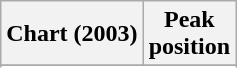<table class="wikitable sortable plainrowheaders" style="text-align:center">
<tr>
<th scope="col">Chart (2003)</th>
<th scope="col">Peak<br>position</th>
</tr>
<tr>
</tr>
<tr>
</tr>
<tr>
</tr>
</table>
